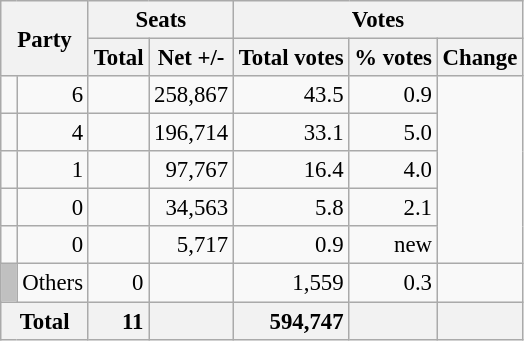<table class="wikitable" style="text-align:right; font-size:95%;">
<tr>
<th colspan="2" rowspan="2">Party</th>
<th colspan="2">Seats</th>
<th colspan="3">Votes</th>
</tr>
<tr>
<th>Total</th>
<th>Net +/-</th>
<th>Total votes</th>
<th>% votes</th>
<th>Change</th>
</tr>
<tr>
<td></td>
<td>6</td>
<td></td>
<td>258,867</td>
<td>43.5</td>
<td>0.9</td>
</tr>
<tr>
<td></td>
<td>4</td>
<td></td>
<td>196,714</td>
<td>33.1</td>
<td>5.0</td>
</tr>
<tr>
<td></td>
<td>1</td>
<td></td>
<td>97,767</td>
<td>16.4</td>
<td>4.0</td>
</tr>
<tr>
<td></td>
<td>0</td>
<td></td>
<td>34,563</td>
<td>5.8</td>
<td>2.1</td>
</tr>
<tr>
<td></td>
<td>0</td>
<td></td>
<td>5,717</td>
<td>0.9</td>
<td>new</td>
</tr>
<tr>
<td style="background:silver;"> </td>
<td align=left>Others</td>
<td>0</td>
<td></td>
<td>1,559</td>
<td>0.3</td>
<td></td>
</tr>
<tr>
<th colspan="2" style="background:#f2f2f2">Total</th>
<td style="background:#f2f2f2;"><strong>11</strong></td>
<td style="background:#f2f2f2;"></td>
<td style="background:#f2f2f2;"><strong>594,747</strong></td>
<td style="background:#f2f2f2;"></td>
<td style="background:#f2f2f2;"></td>
</tr>
</table>
